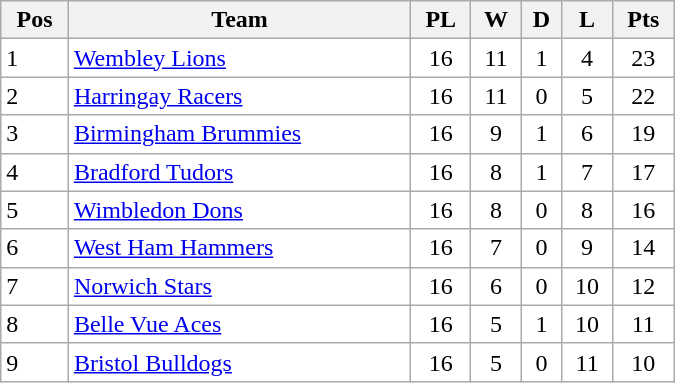<table class=wikitable width="450" style="background:#FFFFFF;">
<tr>
<th>Pos</th>
<th>Team</th>
<th>PL</th>
<th>W</th>
<th>D</th>
<th>L</th>
<th>Pts</th>
</tr>
<tr>
<td>1</td>
<td><a href='#'>Wembley Lions</a></td>
<td align="center">16</td>
<td align="center">11</td>
<td align="center">1</td>
<td align="center">4</td>
<td align="center">23</td>
</tr>
<tr>
<td>2</td>
<td><a href='#'>Harringay Racers</a></td>
<td align="center">16</td>
<td align="center">11</td>
<td align="center">0</td>
<td align="center">5</td>
<td align="center">22</td>
</tr>
<tr>
<td>3</td>
<td><a href='#'>Birmingham Brummies</a></td>
<td align="center">16</td>
<td align="center">9</td>
<td align="center">1</td>
<td align="center">6</td>
<td align="center">19</td>
</tr>
<tr>
<td>4</td>
<td><a href='#'>Bradford Tudors</a></td>
<td align="center">16</td>
<td align="center">8</td>
<td align="center">1</td>
<td align="center">7</td>
<td align="center">17</td>
</tr>
<tr>
<td>5</td>
<td><a href='#'>Wimbledon Dons</a></td>
<td align="center">16</td>
<td align="center">8</td>
<td align="center">0</td>
<td align="center">8</td>
<td align="center">16</td>
</tr>
<tr>
<td>6</td>
<td><a href='#'>West Ham Hammers</a></td>
<td align="center">16</td>
<td align="center">7</td>
<td align="center">0</td>
<td align="center">9</td>
<td align="center">14</td>
</tr>
<tr>
<td>7</td>
<td><a href='#'>Norwich Stars</a></td>
<td align="center">16</td>
<td align="center">6</td>
<td align="center">0</td>
<td align="center">10</td>
<td align="center">12</td>
</tr>
<tr>
<td>8</td>
<td><a href='#'>Belle Vue Aces</a></td>
<td align="center">16</td>
<td align="center">5</td>
<td align="center">1</td>
<td align="center">10</td>
<td align="center">11</td>
</tr>
<tr>
<td>9</td>
<td><a href='#'>Bristol Bulldogs</a></td>
<td align="center">16</td>
<td align="center">5</td>
<td align="center">0</td>
<td align="center">11</td>
<td align="center">10</td>
</tr>
</table>
